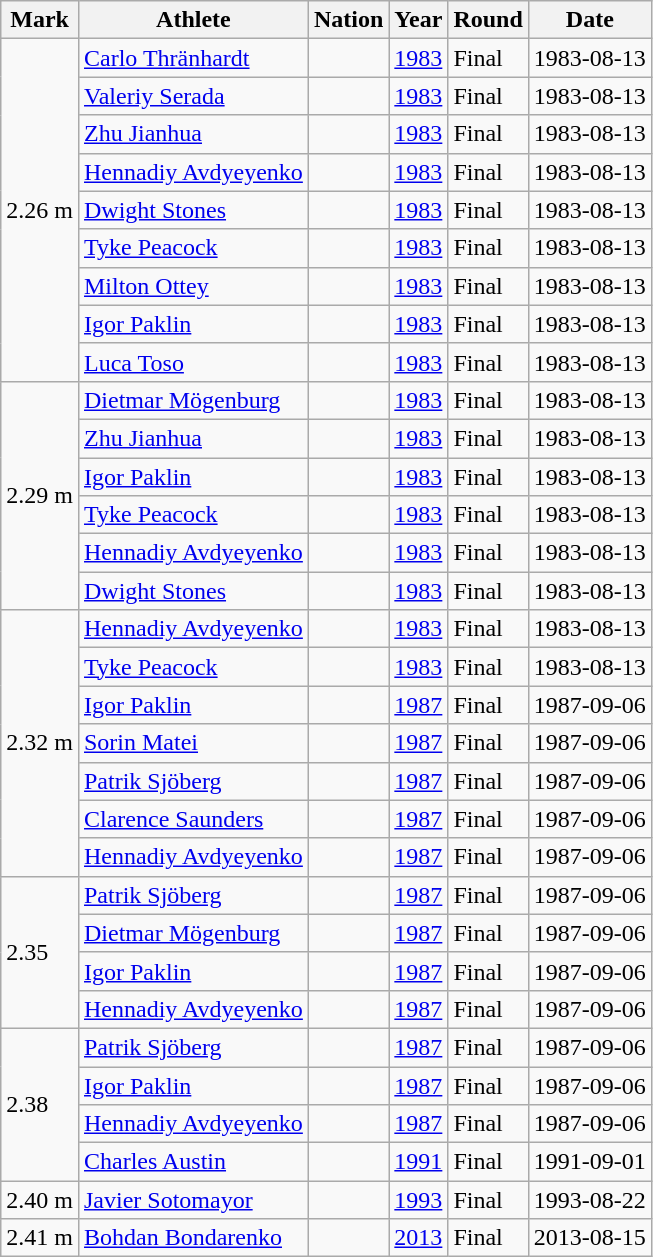<table class="wikitable sortable">
<tr>
<th>Mark</th>
<th>Athlete</th>
<th>Nation</th>
<th>Year</th>
<th>Round</th>
<th>Date</th>
</tr>
<tr>
<td rowspan="9">2.26 m</td>
<td align="left"><a href='#'>Carlo Thränhardt</a></td>
<td align="left"></td>
<td><a href='#'>1983</a></td>
<td>Final</td>
<td>1983-08-13</td>
</tr>
<tr>
<td><a href='#'>Valeriy Serada</a></td>
<td></td>
<td><a href='#'>1983</a></td>
<td>Final</td>
<td>1983-08-13</td>
</tr>
<tr>
<td><a href='#'>Zhu Jianhua</a></td>
<td></td>
<td><a href='#'>1983</a></td>
<td>Final</td>
<td>1983-08-13</td>
</tr>
<tr>
<td><a href='#'>Hennadiy Avdyeyenko</a></td>
<td></td>
<td><a href='#'>1983</a></td>
<td>Final</td>
<td>1983-08-13</td>
</tr>
<tr>
<td><a href='#'>Dwight Stones</a></td>
<td></td>
<td><a href='#'>1983</a></td>
<td>Final</td>
<td>1983-08-13</td>
</tr>
<tr>
<td><a href='#'>Tyke Peacock</a></td>
<td></td>
<td><a href='#'>1983</a></td>
<td>Final</td>
<td>1983-08-13</td>
</tr>
<tr>
<td><a href='#'>Milton Ottey</a></td>
<td></td>
<td><a href='#'>1983</a></td>
<td>Final</td>
<td>1983-08-13</td>
</tr>
<tr>
<td><a href='#'>Igor Paklin</a></td>
<td></td>
<td><a href='#'>1983</a></td>
<td>Final</td>
<td>1983-08-13</td>
</tr>
<tr>
<td><a href='#'>Luca Toso</a></td>
<td></td>
<td><a href='#'>1983</a></td>
<td>Final</td>
<td>1983-08-13</td>
</tr>
<tr>
<td rowspan="6">2.29 m</td>
<td><a href='#'>Dietmar Mögenburg</a></td>
<td></td>
<td><a href='#'>1983</a></td>
<td>Final</td>
<td>1983-08-13</td>
</tr>
<tr>
<td><a href='#'>Zhu Jianhua</a></td>
<td></td>
<td><a href='#'>1983</a></td>
<td>Final</td>
<td>1983-08-13</td>
</tr>
<tr>
<td><a href='#'>Igor Paklin</a></td>
<td></td>
<td><a href='#'>1983</a></td>
<td>Final</td>
<td>1983-08-13</td>
</tr>
<tr>
<td><a href='#'>Tyke Peacock</a></td>
<td></td>
<td><a href='#'>1983</a></td>
<td>Final</td>
<td>1983-08-13</td>
</tr>
<tr>
<td><a href='#'>Hennadiy Avdyeyenko</a></td>
<td></td>
<td><a href='#'>1983</a></td>
<td>Final</td>
<td>1983-08-13</td>
</tr>
<tr>
<td><a href='#'>Dwight Stones</a></td>
<td></td>
<td><a href='#'>1983</a></td>
<td>Final</td>
<td>1983-08-13</td>
</tr>
<tr>
<td rowspan="7">2.32 m</td>
<td><a href='#'>Hennadiy Avdyeyenko</a></td>
<td></td>
<td><a href='#'>1983</a></td>
<td>Final</td>
<td>1983-08-13</td>
</tr>
<tr>
<td><a href='#'>Tyke Peacock</a></td>
<td></td>
<td><a href='#'>1983</a></td>
<td>Final</td>
<td>1983-08-13</td>
</tr>
<tr>
<td><a href='#'>Igor Paklin</a></td>
<td></td>
<td><a href='#'>1987</a></td>
<td>Final</td>
<td>1987-09-06</td>
</tr>
<tr>
<td align="left"><a href='#'>Sorin Matei</a></td>
<td align="left"></td>
<td><a href='#'>1987</a></td>
<td>Final</td>
<td>1987-09-06</td>
</tr>
<tr>
<td align="left"><a href='#'>Patrik Sjöberg</a></td>
<td align="left"></td>
<td><a href='#'>1987</a></td>
<td>Final</td>
<td>1987-09-06</td>
</tr>
<tr>
<td align="left"><a href='#'>Clarence Saunders</a></td>
<td align="left"></td>
<td><a href='#'>1987</a></td>
<td>Final</td>
<td>1987-09-06</td>
</tr>
<tr>
<td><a href='#'>Hennadiy Avdyeyenko</a></td>
<td></td>
<td><a href='#'>1987</a></td>
<td>Final</td>
<td>1987-09-06</td>
</tr>
<tr>
<td rowspan="4">2.35</td>
<td><a href='#'>Patrik Sjöberg</a></td>
<td></td>
<td><a href='#'>1987</a></td>
<td>Final</td>
<td>1987-09-06</td>
</tr>
<tr>
<td><a href='#'>Dietmar Mögenburg</a></td>
<td></td>
<td><a href='#'>1987</a></td>
<td>Final</td>
<td>1987-09-06</td>
</tr>
<tr>
<td><a href='#'>Igor Paklin</a></td>
<td></td>
<td><a href='#'>1987</a></td>
<td>Final</td>
<td>1987-09-06</td>
</tr>
<tr>
<td><a href='#'>Hennadiy Avdyeyenko</a></td>
<td></td>
<td><a href='#'>1987</a></td>
<td>Final</td>
<td>1987-09-06</td>
</tr>
<tr>
<td rowspan="4">2.38</td>
<td><a href='#'>Patrik Sjöberg</a></td>
<td></td>
<td><a href='#'>1987</a></td>
<td>Final</td>
<td>1987-09-06</td>
</tr>
<tr>
<td><a href='#'>Igor Paklin</a></td>
<td></td>
<td><a href='#'>1987</a></td>
<td>Final</td>
<td>1987-09-06</td>
</tr>
<tr>
<td><a href='#'>Hennadiy Avdyeyenko</a></td>
<td></td>
<td><a href='#'>1987</a></td>
<td>Final</td>
<td>1987-09-06</td>
</tr>
<tr>
<td><a href='#'>Charles Austin</a></td>
<td></td>
<td><a href='#'>1991</a></td>
<td>Final</td>
<td>1991-09-01</td>
</tr>
<tr>
<td>2.40 m</td>
<td><a href='#'>Javier Sotomayor</a></td>
<td></td>
<td><a href='#'>1993</a></td>
<td>Final</td>
<td>1993-08-22</td>
</tr>
<tr>
<td>2.41 m</td>
<td><a href='#'>Bohdan Bondarenko</a></td>
<td></td>
<td><a href='#'>2013</a></td>
<td>Final</td>
<td>2013-08-15</td>
</tr>
</table>
